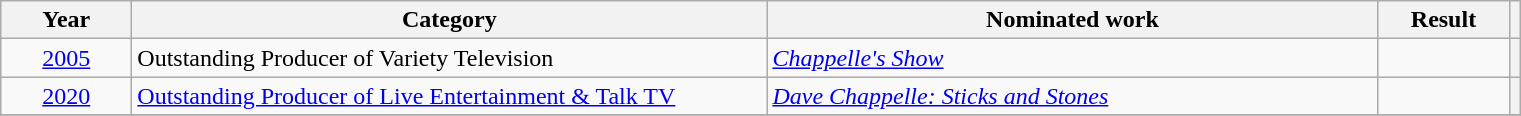<table class=wikitable>
<tr>
<th scope="col" style="width:5em;">Year</th>
<th scope="col" style="width:26em;">Category</th>
<th scope="col" style="width:25em;">Nominated work</th>
<th scope="col" style="width:5em;">Result</th>
<th></th>
</tr>
<tr>
<td style="text-align:center;"><a href='#'>2005</a></td>
<td>Outstanding Producer of Variety Television</td>
<td><em><a href='#'>Chappelle's Show</a></em></td>
<td></td>
<th style="text-align:center;"></th>
</tr>
<tr>
<td style="text-align:center;"><a href='#'>2020</a></td>
<td><a href='#'>Outstanding Producer of Live Entertainment & Talk TV</a></td>
<td><em><a href='#'>Dave Chappelle: Sticks and Stones</a></em></td>
<td></td>
<th style="text-align:center;"></th>
</tr>
<tr>
</tr>
</table>
